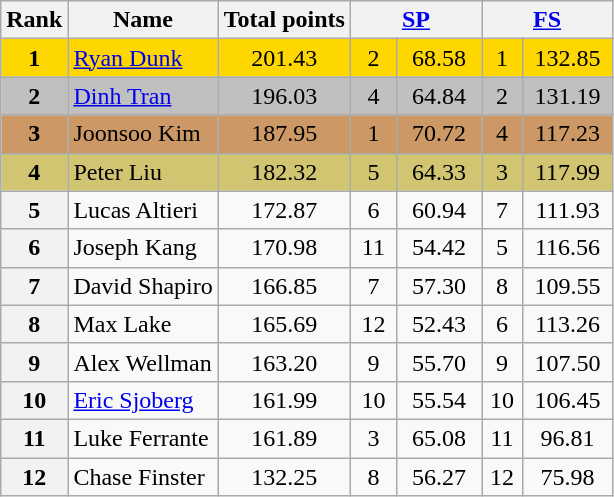<table class="wikitable sortable">
<tr>
<th>Rank</th>
<th>Name</th>
<th>Total points</th>
<th colspan="2" width="80px"><a href='#'>SP</a></th>
<th colspan="2" width="80px"><a href='#'>FS</a></th>
</tr>
<tr bgcolor="gold">
<td align="center"><strong>1</strong></td>
<td><a href='#'>Ryan Dunk</a></td>
<td align="center">201.43</td>
<td align="center">2</td>
<td align="center">68.58</td>
<td align="center">1</td>
<td align="center">132.85</td>
</tr>
<tr bgcolor="silver">
<td align="center"><strong>2</strong></td>
<td><a href='#'>Dinh Tran</a></td>
<td align="center">196.03</td>
<td align="center">4</td>
<td align="center">64.84</td>
<td align="center">2</td>
<td align="center">131.19</td>
</tr>
<tr bgcolor="cc9966">
<td align="center"><strong>3</strong></td>
<td>Joonsoo Kim</td>
<td align="center">187.95</td>
<td align="center">1</td>
<td align="center">70.72</td>
<td align="center">4</td>
<td align="center">117.23</td>
</tr>
<tr bgcolor="#d1c571">
<td align="center"><strong>4</strong></td>
<td>Peter Liu</td>
<td align="center">182.32</td>
<td align="center">5</td>
<td align="center">64.33</td>
<td align="center">3</td>
<td align="center">117.99</td>
</tr>
<tr>
<th>5</th>
<td>Lucas Altieri</td>
<td align="center">172.87</td>
<td align="center">6</td>
<td align="center">60.94</td>
<td align="center">7</td>
<td align="center">111.93</td>
</tr>
<tr>
<th>6</th>
<td>Joseph Kang</td>
<td align="center">170.98</td>
<td align="center">11</td>
<td align="center">54.42</td>
<td align="center">5</td>
<td align="center">116.56</td>
</tr>
<tr>
<th>7</th>
<td>David Shapiro</td>
<td align="center">166.85</td>
<td align="center">7</td>
<td align="center">57.30</td>
<td align="center">8</td>
<td align="center">109.55</td>
</tr>
<tr>
<th>8</th>
<td>Max Lake</td>
<td align="center">165.69</td>
<td align="center">12</td>
<td align="center">52.43</td>
<td align="center">6</td>
<td align="center">113.26</td>
</tr>
<tr>
<th>9</th>
<td>Alex Wellman</td>
<td align="center">163.20</td>
<td align="center">9</td>
<td align="center">55.70</td>
<td align="center">9</td>
<td align="center">107.50</td>
</tr>
<tr>
<th>10</th>
<td><a href='#'>Eric Sjoberg</a></td>
<td align="center">161.99</td>
<td align="center">10</td>
<td align="center">55.54</td>
<td align="center">10</td>
<td align="center">106.45</td>
</tr>
<tr>
<th>11</th>
<td>Luke Ferrante</td>
<td align="center">161.89</td>
<td align="center">3</td>
<td align="center">65.08</td>
<td align="center">11</td>
<td align="center">96.81</td>
</tr>
<tr>
<th>12</th>
<td>Chase Finster</td>
<td align="center">132.25</td>
<td align="center">8</td>
<td align="center">56.27</td>
<td align="center">12</td>
<td align="center">75.98</td>
</tr>
</table>
